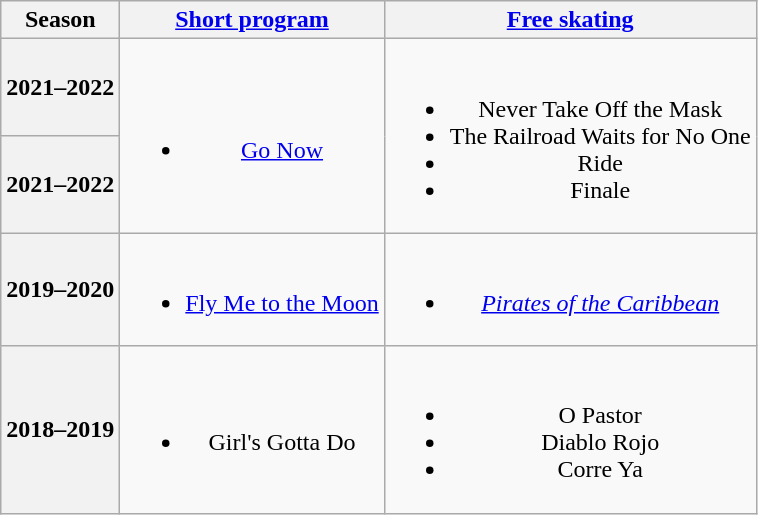<table class=wikitable style=text-align:center>
<tr>
<th>Season</th>
<th><a href='#'>Short program</a></th>
<th><a href='#'>Free skating</a></th>
</tr>
<tr>
<th>2021–2022<br></th>
<td rowspan=2><br><ul><li><a href='#'>Go Now</a><br></li></ul></td>
<td rowspan=2><br><ul><li>Never Take Off the Mask</li><li>The Railroad Waits for No One</li><li>Ride</li><li>Finale<br></li></ul></td>
</tr>
<tr>
<th>2021–2022<br></th>
</tr>
<tr>
<th>2019–2020<br></th>
<td><br><ul><li><a href='#'>Fly Me to the Moon</a><br></li></ul></td>
<td><br><ul><li><em><a href='#'>Pirates of the Caribbean</a></em><br></li></ul></td>
</tr>
<tr>
<th>2018–2019<br></th>
<td><br><ul><li>Girl's Gotta Do<br></li></ul></td>
<td><br><ul><li>O Pastor</li><li>Diablo Rojo</li><li>Corre Ya<br></li></ul></td>
</tr>
</table>
